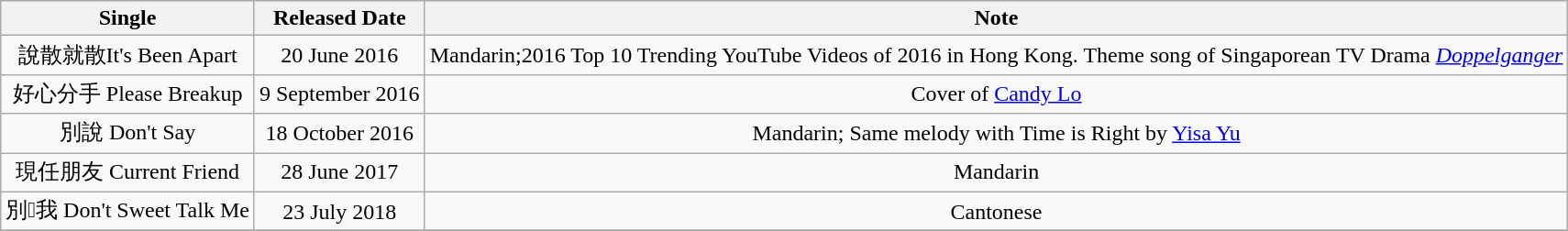<table class="wikitable">
<tr bgcolor="#efefef">
<th>Single</th>
<th>Released Date</th>
<th>Note</th>
</tr>
<tr align= "center">
<td>說散就散It's Been Apart</td>
<td>20 June 2016</td>
<td>Mandarin;2016 Top 10 Trending YouTube Videos of 2016 in Hong Kong. Theme song of Singaporean TV Drama <em><a href='#'>Doppelganger</a></em></td>
</tr>
<tr align= "center">
<td>好心分手 Please Breakup</td>
<td>9 September 2016</td>
<td>Cover of <a href='#'>Candy Lo</a></td>
</tr>
<tr align= "center">
<td>別說 Don't Say</td>
<td>18 October 2016</td>
<td>Mandarin; Same melody with Time is Right by <a href='#'>Yisa Yu</a></td>
</tr>
<tr align= "center">
<td>現任朋友 Current Friend</td>
<td>28 June 2017</td>
<td>Mandarin</td>
</tr>
<tr align= "center">
<td>別𠱁我 Don't Sweet Talk Me</td>
<td>23 July 2018</td>
<td>Cantonese</td>
</tr>
<tr align= "center">
</tr>
</table>
